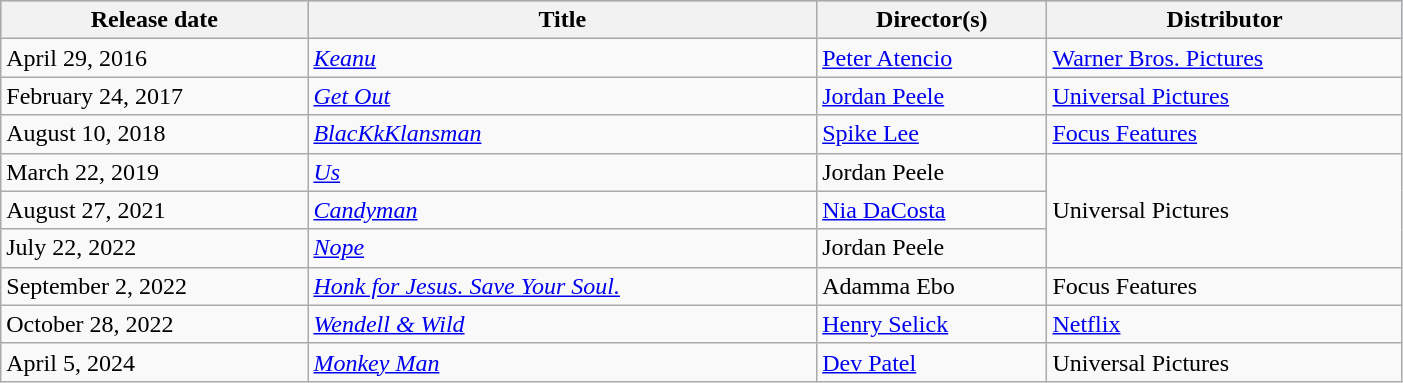<table class="wikitable" style="width:74%;">
<tr style="background:#b0c4de; text-align:center;">
<th>Release date</th>
<th>Title</th>
<th>Director(s)</th>
<th>Distributor</th>
</tr>
<tr>
<td>April 29, 2016</td>
<td><em><a href='#'>Keanu</a></em></td>
<td><a href='#'>Peter Atencio</a></td>
<td><a href='#'>Warner Bros. Pictures</a></td>
</tr>
<tr>
<td>February 24, 2017</td>
<td><em><a href='#'>Get Out</a></em></td>
<td><a href='#'>Jordan Peele</a></td>
<td><a href='#'>Universal Pictures</a></td>
</tr>
<tr>
<td>August 10, 2018</td>
<td><em><a href='#'>BlacKkKlansman</a></em></td>
<td><a href='#'>Spike Lee</a></td>
<td><a href='#'>Focus Features</a></td>
</tr>
<tr>
<td>March 22, 2019</td>
<td><em><a href='#'>Us</a></em></td>
<td>Jordan Peele</td>
<td rowspan="3">Universal Pictures</td>
</tr>
<tr>
<td>August 27, 2021</td>
<td><em><a href='#'>Candyman</a></em></td>
<td><a href='#'>Nia DaCosta</a></td>
</tr>
<tr>
<td>July 22, 2022</td>
<td><em><a href='#'>Nope</a></em></td>
<td>Jordan Peele</td>
</tr>
<tr>
<td>September 2, 2022</td>
<td><em><a href='#'>Honk for Jesus. Save Your Soul.</a></em></td>
<td>Adamma Ebo</td>
<td>Focus Features</td>
</tr>
<tr>
<td>October 28, 2022</td>
<td><em><a href='#'>Wendell & Wild</a></em></td>
<td><a href='#'>Henry Selick</a></td>
<td><a href='#'>Netflix</a></td>
</tr>
<tr>
<td>April 5, 2024</td>
<td><em><a href='#'>Monkey Man</a></em></td>
<td><a href='#'>Dev Patel</a></td>
<td>Universal Pictures</td>
</tr>
</table>
